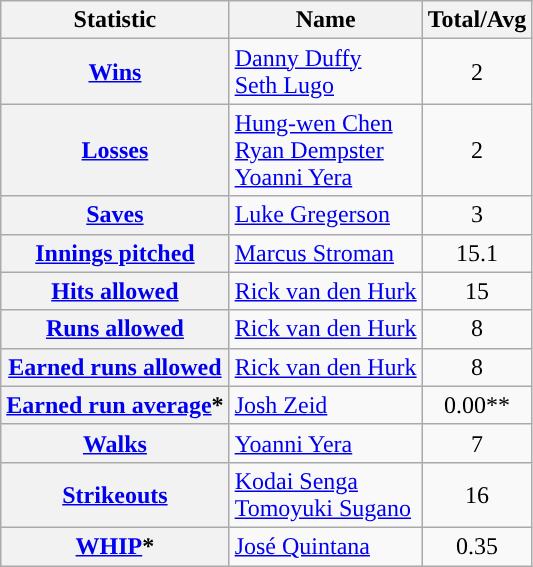<table class="wikitable plainrowheaders">
<tr>
<th scope="col">Statistic</th>
<th scope="col">Name</th>
<th scope="col">Total/Avg</th>
</tr>
<tr>
<th scope="row"><a href='#'>Wins</a></th>
<td> <a href='#'>Danny Duffy</a><br> <a href='#'>Seth Lugo</a></td>
<td align=center>2</td>
</tr>
<tr>
<th scope="row"><a href='#'>Losses</a></th>
<td> <a href='#'>Hung-wen Chen</a><br> <a href='#'>Ryan Dempster</a><br> <a href='#'>Yoanni Yera</a></td>
<td align=center>2</td>
</tr>
<tr>
<th scope="row"><a href='#'>Saves</a></th>
<td> <a href='#'>Luke Gregerson</a></td>
<td align=center>3</td>
</tr>
<tr>
<th scope="row"><a href='#'>Innings pitched</a></th>
<td> <a href='#'>Marcus Stroman</a></td>
<td align=center>15.1</td>
</tr>
<tr>
<th scope="row"><a href='#'>Hits allowed</a></th>
<td> <a href='#'>Rick van den Hurk</a></td>
<td align=center>15</td>
</tr>
<tr>
<th scope="row"><a href='#'>Runs allowed</a></th>
<td> <a href='#'>Rick van den Hurk</a></td>
<td align=center>8</td>
</tr>
<tr>
<th scope="row"><a href='#'>Earned runs allowed</a></th>
<td> <a href='#'>Rick van den Hurk</a></td>
<td align=center>8</td>
</tr>
<tr>
<th scope="row"><a href='#'>Earned run average</a>*</th>
<td> <a href='#'>Josh Zeid</a></td>
<td align=center>0.00**</td>
</tr>
<tr>
<th scope="row"><a href='#'>Walks</a></th>
<td> <a href='#'>Yoanni Yera</a></td>
<td align=center>7</td>
</tr>
<tr>
<th scope="row"><a href='#'>Strikeouts</a></th>
<td> <a href='#'>Kodai Senga</a><br> <a href='#'>Tomoyuki Sugano</a></td>
<td align=center>16</td>
</tr>
<tr>
<th scope="row"><a href='#'>WHIP</a>*</th>
<td> <a href='#'>José Quintana</a></td>
<td align=center>0.35</td>
</tr>
</table>
